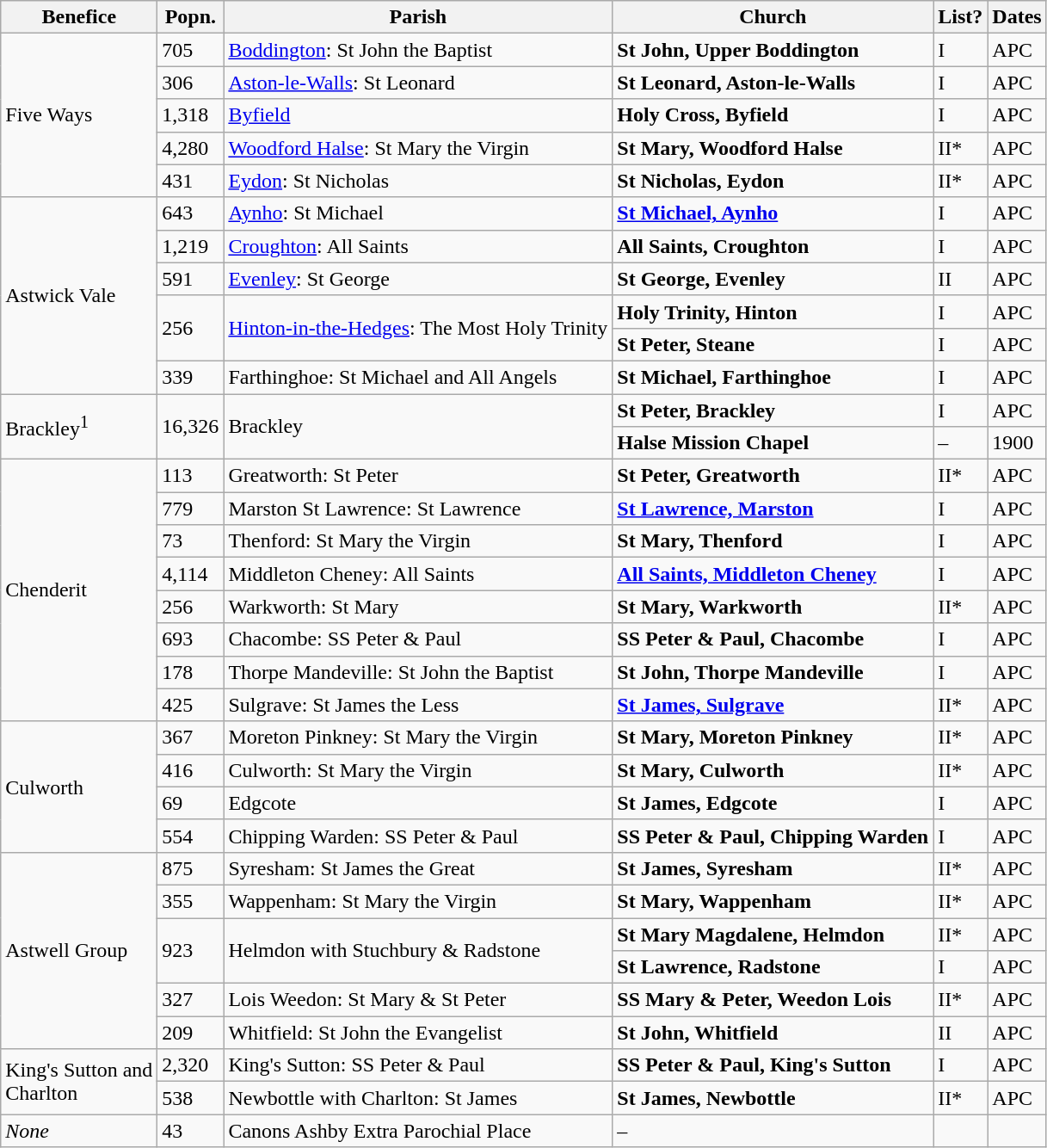<table class="wikitable sortable">
<tr>
<th>Benefice</th>
<th>Popn.</th>
<th>Parish</th>
<th><strong>Church</strong></th>
<th>List?</th>
<th data-sort-type="number">Dates</th>
</tr>
<tr>
<td rowspan="5">Five Ways</td>
<td>705</td>
<td><a href='#'>Boddington</a>: St John the Baptist</td>
<td><strong>St John, Upper Boddington</strong></td>
<td>I</td>
<td data-sort-value="1100">APC</td>
</tr>
<tr>
<td>306</td>
<td><a href='#'>Aston-le-Walls</a>: St Leonard</td>
<td><strong>St Leonard, Aston-le-Walls</strong></td>
<td>I</td>
<td data-sort-value="1100">APC</td>
</tr>
<tr>
<td>1,318</td>
<td><a href='#'>Byfield</a></td>
<td><strong>Holy Cross, Byfield</strong></td>
<td>I</td>
<td data-sort-value="1100.1788">APC</td>
</tr>
<tr>
<td>4,280</td>
<td><a href='#'>Woodford Halse</a>: St Mary the Virgin</td>
<td><strong>St Mary, Woodford Halse</strong></td>
<td>II*</td>
<td data-sort-value="1100">APC</td>
</tr>
<tr>
<td>431</td>
<td><a href='#'>Eydon</a>: St Nicholas</td>
<td><strong>St Nicholas, Eydon</strong></td>
<td>II*</td>
<td data-sort-value="1100.1865">APC</td>
</tr>
<tr>
<td rowspan="6">Astwick Vale</td>
<td>643</td>
<td><a href='#'>Aynho</a>: St Michael</td>
<td><a href='#'><strong>St Michael, Aynho</strong></a></td>
<td>I</td>
<td data-sort-value="1100">APC</td>
</tr>
<tr>
<td>1,219</td>
<td><a href='#'>Croughton</a>: All Saints</td>
<td><strong>All Saints, Croughton</strong></td>
<td>I</td>
<td data-sort-value="1100">APC</td>
</tr>
<tr>
<td>591</td>
<td><a href='#'>Evenley</a>: St George</td>
<td><strong>St George, Evenley</strong></td>
<td>II</td>
<td>APC</td>
</tr>
<tr>
<td rowspan="2">256</td>
<td rowspan="2"><a href='#'>Hinton-in-the-Hedges</a>: The Most Holy Trinity</td>
<td><strong>Holy Trinity, Hinton</strong></td>
<td>I</td>
<td>APC</td>
</tr>
<tr>
<td><strong>St Peter, Steane</strong></td>
<td>I</td>
<td>APC</td>
</tr>
<tr>
<td>339</td>
<td>Farthinghoe: St Michael and All Angels</td>
<td><strong>St Michael, Farthinghoe</strong></td>
<td>I</td>
<td>APC</td>
</tr>
<tr>
<td rowspan="2">Brackley<sup>1</sup></td>
<td rowspan="2">16,326</td>
<td rowspan="2">Brackley</td>
<td><strong>St Peter, Brackley</strong></td>
<td>I</td>
<td>APC</td>
</tr>
<tr>
<td><strong>Halse Mission Chapel</strong></td>
<td>–</td>
<td>1900</td>
</tr>
<tr>
<td rowspan="8">Chenderit</td>
<td>113</td>
<td>Greatworth: St Peter</td>
<td><strong>St Peter, Greatworth</strong></td>
<td>II*</td>
<td>APC</td>
</tr>
<tr>
<td>779</td>
<td>Marston St Lawrence: St Lawrence</td>
<td><a href='#'><strong>St Lawrence, Marston</strong></a></td>
<td>I</td>
<td>APC</td>
</tr>
<tr>
<td>73</td>
<td>Thenford: St Mary the Virgin</td>
<td><strong>St Mary, Thenford</strong></td>
<td>I</td>
<td>APC</td>
</tr>
<tr>
<td>4,114</td>
<td>Middleton Cheney: All Saints</td>
<td><a href='#'><strong>All Saints, Middleton Cheney</strong></a></td>
<td>I</td>
<td>APC</td>
</tr>
<tr>
<td>256</td>
<td>Warkworth: St Mary</td>
<td><strong>St Mary, Warkworth</strong></td>
<td>II*</td>
<td>APC</td>
</tr>
<tr>
<td>693</td>
<td>Chacombe: SS Peter & Paul</td>
<td><strong>SS Peter & Paul, Chacombe</strong></td>
<td>I</td>
<td>APC</td>
</tr>
<tr>
<td>178</td>
<td>Thorpe Mandeville: St John the Baptist</td>
<td><strong>St John, Thorpe Mandeville</strong></td>
<td>I</td>
<td>APC</td>
</tr>
<tr>
<td>425</td>
<td>Sulgrave: St James the Less</td>
<td><a href='#'><strong>St James, Sulgrave</strong></a></td>
<td>II*</td>
<td>APC</td>
</tr>
<tr>
<td rowspan="4">Culworth</td>
<td>367</td>
<td>Moreton Pinkney: St Mary the Virgin</td>
<td><strong>St Mary, Moreton Pinkney</strong></td>
<td>II*</td>
<td>APC</td>
</tr>
<tr>
<td>416</td>
<td>Culworth: St Mary the Virgin</td>
<td><strong>St Mary, Culworth</strong></td>
<td>II*</td>
<td>APC</td>
</tr>
<tr>
<td>69</td>
<td>Edgcote</td>
<td><strong>St James, Edgcote</strong></td>
<td>I</td>
<td>APC</td>
</tr>
<tr>
<td>554</td>
<td>Chipping Warden: SS Peter & Paul</td>
<td><strong>SS Peter & Paul, Chipping Warden</strong></td>
<td>I</td>
<td>APC</td>
</tr>
<tr>
<td rowspan="6">Astwell Group</td>
<td>875</td>
<td>Syresham: St James the Great</td>
<td><strong>St James, Syresham</strong></td>
<td>II*</td>
<td>APC</td>
</tr>
<tr>
<td>355</td>
<td>Wappenham: St Mary the Virgin</td>
<td><strong>St Mary, Wappenham</strong></td>
<td>II*</td>
<td>APC</td>
</tr>
<tr>
<td rowspan="2">923</td>
<td rowspan="2">Helmdon with Stuchbury & Radstone</td>
<td><strong>St Mary Magdalene, Helmdon</strong></td>
<td>II*</td>
<td>APC</td>
</tr>
<tr>
<td><strong>St Lawrence, Radstone</strong></td>
<td>I</td>
<td>APC</td>
</tr>
<tr>
<td>327</td>
<td>Lois Weedon: St Mary & St Peter</td>
<td><strong>SS Mary & Peter, Weedon Lois</strong></td>
<td>II*</td>
<td>APC</td>
</tr>
<tr>
<td>209</td>
<td>Whitfield: St John the Evangelist</td>
<td><strong>St John, Whitfield</strong></td>
<td>II</td>
<td>APC</td>
</tr>
<tr>
<td rowspan="2">King's Sutton and<br>Charlton</td>
<td>2,320</td>
<td>King's Sutton: SS Peter & Paul</td>
<td><strong>SS Peter & Paul, King's Sutton</strong></td>
<td>I</td>
<td>APC</td>
</tr>
<tr>
<td>538</td>
<td>Newbottle with Charlton: St James</td>
<td><strong>St James, Newbottle</strong></td>
<td>II*</td>
<td>APC</td>
</tr>
<tr>
<td><em>None</em></td>
<td>43</td>
<td>Canons Ashby Extra Parochial Place</td>
<td>–</td>
<td></td>
<td></td>
</tr>
</table>
